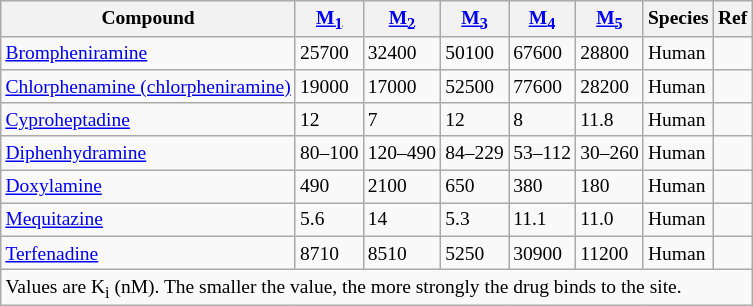<table class="wikitable" style="font-size:small;">
<tr>
<th>Compound</th>
<th><a href='#'>M<sub>1</sub></a></th>
<th><a href='#'>M<sub>2</sub></a></th>
<th><a href='#'>M<sub>3</sub></a></th>
<th><a href='#'>M<sub>4</sub></a></th>
<th><a href='#'>M<sub>5</sub></a></th>
<th>Species</th>
<th>Ref</th>
</tr>
<tr>
<td><a href='#'>Brompheniramine</a></td>
<td>25700</td>
<td>32400</td>
<td>50100</td>
<td>67600</td>
<td>28800</td>
<td>Human</td>
<td></td>
</tr>
<tr>
<td><a href='#'>Chlorphenamine (chlorpheniramine)</a></td>
<td>19000</td>
<td>17000</td>
<td>52500</td>
<td>77600</td>
<td>28200</td>
<td>Human</td>
<td></td>
</tr>
<tr>
<td><a href='#'>Cyproheptadine</a></td>
<td>12</td>
<td>7</td>
<td>12</td>
<td>8</td>
<td>11.8</td>
<td>Human</td>
<td></td>
</tr>
<tr>
<td><a href='#'>Diphenhydramine</a></td>
<td>80–100</td>
<td>120–490</td>
<td>84–229</td>
<td>53–112</td>
<td>30–260</td>
<td>Human</td>
<td></td>
</tr>
<tr>
<td><a href='#'>Doxylamine</a></td>
<td>490</td>
<td>2100</td>
<td>650</td>
<td>380</td>
<td>180</td>
<td>Human</td>
<td></td>
</tr>
<tr>
<td><a href='#'>Mequitazine</a></td>
<td>5.6</td>
<td>14</td>
<td>5.3</td>
<td>11.1</td>
<td>11.0</td>
<td>Human</td>
<td></td>
</tr>
<tr>
<td><a href='#'>Terfenadine</a></td>
<td>8710</td>
<td>8510</td>
<td>5250</td>
<td>30900</td>
<td>11200</td>
<td>Human</td>
<td></td>
</tr>
<tr class="sortbottom">
<td colspan="8">Values are K<sub>i</sub> (nM). The smaller the value, the more strongly the drug binds to the site.</td>
</tr>
</table>
